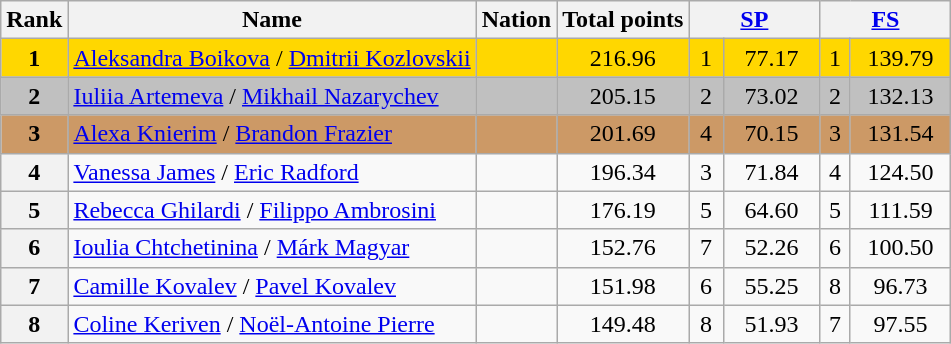<table class="wikitable sortable">
<tr>
<th>Rank</th>
<th>Name</th>
<th>Nation</th>
<th>Total points</th>
<th colspan="2" width="80px"><a href='#'>SP</a></th>
<th colspan="2" width="80px"><a href='#'>FS</a></th>
</tr>
<tr bgcolor="gold">
<td align="center"><strong>1</strong></td>
<td><a href='#'>Aleksandra Boikova</a> / <a href='#'>Dmitrii Kozlovskii</a></td>
<td></td>
<td align="center">216.96</td>
<td align="center">1</td>
<td align="center">77.17</td>
<td align="center">1</td>
<td align="center">139.79</td>
</tr>
<tr bgcolor="silver">
<td align="center"><strong>2</strong></td>
<td><a href='#'>Iuliia Artemeva</a> / <a href='#'>Mikhail Nazarychev</a></td>
<td></td>
<td align="center">205.15</td>
<td align="center">2</td>
<td align="center">73.02</td>
<td align="center">2</td>
<td align="center">132.13</td>
</tr>
<tr bgcolor="cc9966">
<td align="center"><strong>3</strong></td>
<td><a href='#'>Alexa Knierim</a> / <a href='#'>Brandon Frazier</a></td>
<td></td>
<td align="center">201.69</td>
<td align="center">4</td>
<td align="center">70.15</td>
<td align="center">3</td>
<td align="center">131.54</td>
</tr>
<tr>
<th>4</th>
<td><a href='#'>Vanessa James</a> / <a href='#'>Eric Radford</a></td>
<td></td>
<td align="center">196.34</td>
<td align="center">3</td>
<td align="center">71.84</td>
<td align="center">4</td>
<td align="center">124.50</td>
</tr>
<tr>
<th>5</th>
<td><a href='#'>Rebecca Ghilardi</a> / <a href='#'>Filippo Ambrosini</a></td>
<td></td>
<td align="center">176.19</td>
<td align="center">5</td>
<td align="center">64.60</td>
<td align="center">5</td>
<td align="center">111.59</td>
</tr>
<tr>
<th>6</th>
<td><a href='#'>Ioulia Chtchetinina</a> / <a href='#'>Márk Magyar</a></td>
<td></td>
<td align="center">152.76</td>
<td align="center">7</td>
<td align="center">52.26</td>
<td align="center">6</td>
<td align="center">100.50</td>
</tr>
<tr>
<th>7</th>
<td><a href='#'>Camille Kovalev</a> / <a href='#'>Pavel Kovalev</a></td>
<td></td>
<td align="center">151.98</td>
<td align="center">6</td>
<td align="center">55.25</td>
<td align="center">8</td>
<td align="center">96.73</td>
</tr>
<tr>
<th>8</th>
<td><a href='#'>Coline Keriven</a> / <a href='#'>Noël-Antoine Pierre</a></td>
<td></td>
<td align="center">149.48</td>
<td align="center">8</td>
<td align="center">51.93</td>
<td align="center">7</td>
<td align="center">97.55</td>
</tr>
</table>
